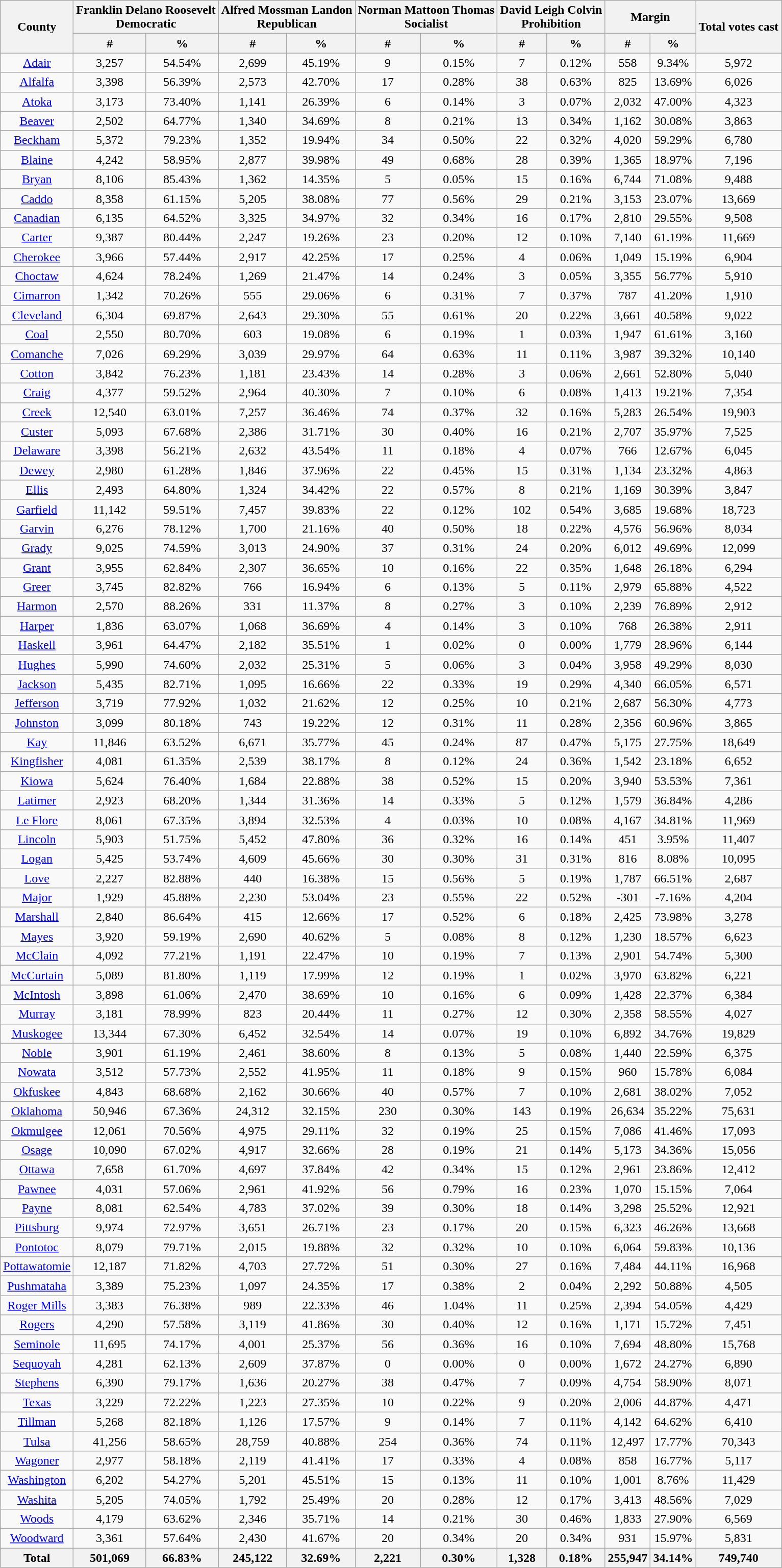<table class="wikitable sortable">
<tr>
<th rowspan="2">County</th>
<th colspan="2">Franklin Delano Roosevelt<br>Democratic</th>
<th colspan="2">Alfred Mossman Landon<br>Republican</th>
<th colspan="2">Norman Mattoon Thomas<br>Socialist</th>
<th colspan="2">David Leigh Colvin<br>Prohibition</th>
<th colspan="2">Margin</th>
<th rowspan="2">Total votes cast</th>
</tr>
<tr bgcolor="lightgrey">
<th>#</th>
<th>%</th>
<th>#</th>
<th>%</th>
<th>#</th>
<th>%</th>
<th>#</th>
<th>%</th>
<th>#</th>
<th>%</th>
</tr>
<tr style="text-align:center;">
<td><a href='#'>Adair</a></td>
<td>3,257</td>
<td>54.54%</td>
<td>2,699</td>
<td>45.19%</td>
<td>9</td>
<td>0.15%</td>
<td>7</td>
<td>0.12%</td>
<td>558</td>
<td>9.34%</td>
<td>5,972</td>
</tr>
<tr style="text-align:center;">
<td><a href='#'>Alfalfa</a></td>
<td>3,398</td>
<td>56.39%</td>
<td>2,573</td>
<td>42.70%</td>
<td>17</td>
<td>0.28%</td>
<td>38</td>
<td>0.63%</td>
<td>825</td>
<td>13.69%</td>
<td>6,026</td>
</tr>
<tr style="text-align:center;">
<td><a href='#'>Atoka</a></td>
<td>3,173</td>
<td>73.40%</td>
<td>1,141</td>
<td>26.39%</td>
<td>6</td>
<td>0.14%</td>
<td>3</td>
<td>0.07%</td>
<td>2,032</td>
<td>47.00%</td>
<td>4,323</td>
</tr>
<tr style="text-align:center;">
<td><a href='#'>Beaver</a></td>
<td>2,502</td>
<td>64.77%</td>
<td>1,340</td>
<td>34.69%</td>
<td>8</td>
<td>0.21%</td>
<td>13</td>
<td>0.34%</td>
<td>1,162</td>
<td>30.08%</td>
<td>3,863</td>
</tr>
<tr style="text-align:center;">
<td><a href='#'>Beckham</a></td>
<td>5,372</td>
<td>79.23%</td>
<td>1,352</td>
<td>19.94%</td>
<td>34</td>
<td>0.50%</td>
<td>22</td>
<td>0.32%</td>
<td>4,020</td>
<td>59.29%</td>
<td>6,780</td>
</tr>
<tr style="text-align:center;">
<td><a href='#'>Blaine</a></td>
<td>4,242</td>
<td>58.95%</td>
<td>2,877</td>
<td>39.98%</td>
<td>49</td>
<td>0.68%</td>
<td>28</td>
<td>0.39%</td>
<td>1,365</td>
<td>18.97%</td>
<td>7,196</td>
</tr>
<tr style="text-align:center;">
<td><a href='#'>Bryan</a></td>
<td>8,106</td>
<td>85.43%</td>
<td>1,362</td>
<td>14.35%</td>
<td>5</td>
<td>0.05%</td>
<td>15</td>
<td>0.16%</td>
<td>6,744</td>
<td>71.08%</td>
<td>9,488</td>
</tr>
<tr style="text-align:center;">
<td><a href='#'>Caddo</a></td>
<td>8,358</td>
<td>61.15%</td>
<td>5,205</td>
<td>38.08%</td>
<td>77</td>
<td>0.56%</td>
<td>29</td>
<td>0.21%</td>
<td>3,153</td>
<td>23.07%</td>
<td>13,669</td>
</tr>
<tr style="text-align:center;">
<td><a href='#'>Canadian</a></td>
<td>6,135</td>
<td>64.52%</td>
<td>3,325</td>
<td>34.97%</td>
<td>32</td>
<td>0.34%</td>
<td>16</td>
<td>0.17%</td>
<td>2,810</td>
<td>29.55%</td>
<td>9,508</td>
</tr>
<tr style="text-align:center;">
<td><a href='#'>Carter</a></td>
<td>9,387</td>
<td>80.44%</td>
<td>2,247</td>
<td>19.26%</td>
<td>23</td>
<td>0.20%</td>
<td>12</td>
<td>0.10%</td>
<td>7,140</td>
<td>61.19%</td>
<td>11,669</td>
</tr>
<tr style="text-align:center;">
<td><a href='#'>Cherokee</a></td>
<td>3,966</td>
<td>57.44%</td>
<td>2,917</td>
<td>42.25%</td>
<td>17</td>
<td>0.25%</td>
<td>4</td>
<td>0.06%</td>
<td>1,049</td>
<td>15.19%</td>
<td>6,904</td>
</tr>
<tr style="text-align:center;">
<td><a href='#'>Choctaw</a></td>
<td>4,624</td>
<td>78.24%</td>
<td>1,269</td>
<td>21.47%</td>
<td>14</td>
<td>0.24%</td>
<td>3</td>
<td>0.05%</td>
<td>3,355</td>
<td>56.77%</td>
<td>5,910</td>
</tr>
<tr style="text-align:center;">
<td><a href='#'>Cimarron</a></td>
<td>1,342</td>
<td>70.26%</td>
<td>555</td>
<td>29.06%</td>
<td>6</td>
<td>0.31%</td>
<td>7</td>
<td>0.37%</td>
<td>787</td>
<td>41.20%</td>
<td>1,910</td>
</tr>
<tr style="text-align:center;">
<td><a href='#'>Cleveland</a></td>
<td>6,304</td>
<td>69.87%</td>
<td>2,643</td>
<td>29.30%</td>
<td>55</td>
<td>0.61%</td>
<td>20</td>
<td>0.22%</td>
<td>3,661</td>
<td>40.58%</td>
<td>9,022</td>
</tr>
<tr style="text-align:center;">
<td><a href='#'>Coal</a></td>
<td>2,550</td>
<td>80.70%</td>
<td>603</td>
<td>19.08%</td>
<td>6</td>
<td>0.19%</td>
<td>1</td>
<td>0.03%</td>
<td>1,947</td>
<td>61.61%</td>
<td>3,160</td>
</tr>
<tr style="text-align:center;">
<td><a href='#'>Comanche</a></td>
<td>7,026</td>
<td>69.29%</td>
<td>3,039</td>
<td>29.97%</td>
<td>64</td>
<td>0.63%</td>
<td>11</td>
<td>0.11%</td>
<td>3,987</td>
<td>39.32%</td>
<td>10,140</td>
</tr>
<tr style="text-align:center;">
<td><a href='#'>Cotton</a></td>
<td>3,842</td>
<td>76.23%</td>
<td>1,181</td>
<td>23.43%</td>
<td>14</td>
<td>0.28%</td>
<td>3</td>
<td>0.06%</td>
<td>2,661</td>
<td>52.80%</td>
<td>5,040</td>
</tr>
<tr style="text-align:center;">
<td><a href='#'>Craig</a></td>
<td>4,377</td>
<td>59.52%</td>
<td>2,964</td>
<td>40.30%</td>
<td>7</td>
<td>0.10%</td>
<td>6</td>
<td>0.08%</td>
<td>1,413</td>
<td>19.21%</td>
<td>7,354</td>
</tr>
<tr style="text-align:center;">
<td><a href='#'>Creek</a></td>
<td>12,540</td>
<td>63.01%</td>
<td>7,257</td>
<td>36.46%</td>
<td>74</td>
<td>0.37%</td>
<td>32</td>
<td>0.16%</td>
<td>5,283</td>
<td>26.54%</td>
<td>19,903</td>
</tr>
<tr style="text-align:center;">
<td><a href='#'>Custer</a></td>
<td>5,093</td>
<td>67.68%</td>
<td>2,386</td>
<td>31.71%</td>
<td>30</td>
<td>0.40%</td>
<td>16</td>
<td>0.21%</td>
<td>2,707</td>
<td>35.97%</td>
<td>7,525</td>
</tr>
<tr style="text-align:center;">
<td><a href='#'>Delaware</a></td>
<td>3,398</td>
<td>56.21%</td>
<td>2,632</td>
<td>43.54%</td>
<td>11</td>
<td>0.18%</td>
<td>4</td>
<td>0.07%</td>
<td>766</td>
<td>12.67%</td>
<td>6,045</td>
</tr>
<tr style="text-align:center;">
<td><a href='#'>Dewey</a></td>
<td>2,980</td>
<td>61.28%</td>
<td>1,846</td>
<td>37.96%</td>
<td>22</td>
<td>0.45%</td>
<td>15</td>
<td>0.31%</td>
<td>1,134</td>
<td>23.32%</td>
<td>4,863</td>
</tr>
<tr style="text-align:center;">
<td><a href='#'>Ellis</a></td>
<td>2,493</td>
<td>64.80%</td>
<td>1,324</td>
<td>34.42%</td>
<td>22</td>
<td>0.57%</td>
<td>8</td>
<td>0.21%</td>
<td>1,169</td>
<td>30.39%</td>
<td>3,847</td>
</tr>
<tr style="text-align:center;">
<td><a href='#'>Garfield</a></td>
<td>11,142</td>
<td>59.51%</td>
<td>7,457</td>
<td>39.83%</td>
<td>22</td>
<td>0.12%</td>
<td>102</td>
<td>0.54%</td>
<td>3,685</td>
<td>19.68%</td>
<td>18,723</td>
</tr>
<tr style="text-align:center;">
<td><a href='#'>Garvin</a></td>
<td>6,276</td>
<td>78.12%</td>
<td>1,700</td>
<td>21.16%</td>
<td>40</td>
<td>0.50%</td>
<td>18</td>
<td>0.22%</td>
<td>4,576</td>
<td>56.96%</td>
<td>8,034</td>
</tr>
<tr style="text-align:center;">
<td><a href='#'>Grady</a></td>
<td>9,025</td>
<td>74.59%</td>
<td>3,013</td>
<td>24.90%</td>
<td>37</td>
<td>0.31%</td>
<td>24</td>
<td>0.20%</td>
<td>6,012</td>
<td>49.69%</td>
<td>12,099</td>
</tr>
<tr style="text-align:center;">
<td><a href='#'>Grant</a></td>
<td>3,955</td>
<td>62.84%</td>
<td>2,307</td>
<td>36.65%</td>
<td>10</td>
<td>0.16%</td>
<td>22</td>
<td>0.35%</td>
<td>1,648</td>
<td>26.18%</td>
<td>6,294</td>
</tr>
<tr style="text-align:center;">
<td><a href='#'>Greer</a></td>
<td>3,745</td>
<td>82.82%</td>
<td>766</td>
<td>16.94%</td>
<td>6</td>
<td>0.13%</td>
<td>5</td>
<td>0.11%</td>
<td>2,979</td>
<td>65.88%</td>
<td>4,522</td>
</tr>
<tr style="text-align:center;">
<td><a href='#'>Harmon</a></td>
<td>2,570</td>
<td>88.26%</td>
<td>331</td>
<td>11.37%</td>
<td>8</td>
<td>0.27%</td>
<td>3</td>
<td>0.10%</td>
<td>2,239</td>
<td>76.89%</td>
<td>2,912</td>
</tr>
<tr style="text-align:center;">
<td><a href='#'>Harper</a></td>
<td>1,836</td>
<td>63.07%</td>
<td>1,068</td>
<td>36.69%</td>
<td>4</td>
<td>0.14%</td>
<td>3</td>
<td>0.10%</td>
<td>768</td>
<td>26.38%</td>
<td>2,911</td>
</tr>
<tr style="text-align:center;">
<td><a href='#'>Haskell</a></td>
<td>3,961</td>
<td>64.47%</td>
<td>2,182</td>
<td>35.51%</td>
<td>1</td>
<td>0.02%</td>
<td>0</td>
<td>0.00%</td>
<td>1,779</td>
<td>28.96%</td>
<td>6,144</td>
</tr>
<tr style="text-align:center;">
<td><a href='#'>Hughes</a></td>
<td>5,990</td>
<td>74.60%</td>
<td>2,032</td>
<td>25.31%</td>
<td>5</td>
<td>0.06%</td>
<td>3</td>
<td>0.04%</td>
<td>3,958</td>
<td>49.29%</td>
<td>8,030</td>
</tr>
<tr style="text-align:center;">
<td><a href='#'>Jackson</a></td>
<td>5,435</td>
<td>82.71%</td>
<td>1,095</td>
<td>16.66%</td>
<td>22</td>
<td>0.33%</td>
<td>19</td>
<td>0.29%</td>
<td>4,340</td>
<td>66.05%</td>
<td>6,571</td>
</tr>
<tr style="text-align:center;">
<td><a href='#'>Jefferson</a></td>
<td>3,719</td>
<td>77.92%</td>
<td>1,032</td>
<td>21.62%</td>
<td>12</td>
<td>0.25%</td>
<td>10</td>
<td>0.21%</td>
<td>2,687</td>
<td>56.30%</td>
<td>4,773</td>
</tr>
<tr style="text-align:center;">
<td><a href='#'>Johnston</a></td>
<td>3,099</td>
<td>80.18%</td>
<td>743</td>
<td>19.22%</td>
<td>12</td>
<td>0.31%</td>
<td>11</td>
<td>0.28%</td>
<td>2,356</td>
<td>60.96%</td>
<td>3,865</td>
</tr>
<tr style="text-align:center;">
<td><a href='#'>Kay</a></td>
<td>11,846</td>
<td>63.52%</td>
<td>6,671</td>
<td>35.77%</td>
<td>45</td>
<td>0.24%</td>
<td>87</td>
<td>0.47%</td>
<td>5,175</td>
<td>27.75%</td>
<td>18,649</td>
</tr>
<tr style="text-align:center;">
<td><a href='#'>Kingfisher</a></td>
<td>4,081</td>
<td>61.35%</td>
<td>2,539</td>
<td>38.17%</td>
<td>8</td>
<td>0.12%</td>
<td>24</td>
<td>0.36%</td>
<td>1,542</td>
<td>23.18%</td>
<td>6,652</td>
</tr>
<tr style="text-align:center;">
<td><a href='#'>Kiowa</a></td>
<td>5,624</td>
<td>76.40%</td>
<td>1,684</td>
<td>22.88%</td>
<td>38</td>
<td>0.52%</td>
<td>15</td>
<td>0.20%</td>
<td>3,940</td>
<td>53.53%</td>
<td>7,361</td>
</tr>
<tr style="text-align:center;">
<td><a href='#'>Latimer</a></td>
<td>2,923</td>
<td>68.20%</td>
<td>1,344</td>
<td>31.36%</td>
<td>14</td>
<td>0.33%</td>
<td>5</td>
<td>0.12%</td>
<td>1,579</td>
<td>36.84%</td>
<td>4,286</td>
</tr>
<tr style="text-align:center;">
<td><a href='#'>Le Flore</a></td>
<td>8,061</td>
<td>67.35%</td>
<td>3,894</td>
<td>32.53%</td>
<td>4</td>
<td>0.03%</td>
<td>10</td>
<td>0.08%</td>
<td>4,167</td>
<td>34.81%</td>
<td>11,969</td>
</tr>
<tr style="text-align:center;">
<td><a href='#'>Lincoln</a></td>
<td>5,903</td>
<td>51.75%</td>
<td>5,452</td>
<td>47.80%</td>
<td>36</td>
<td>0.32%</td>
<td>16</td>
<td>0.14%</td>
<td>451</td>
<td>3.95%</td>
<td>11,407</td>
</tr>
<tr style="text-align:center;">
<td><a href='#'>Logan</a></td>
<td>5,425</td>
<td>53.74%</td>
<td>4,609</td>
<td>45.66%</td>
<td>30</td>
<td>0.30%</td>
<td>31</td>
<td>0.31%</td>
<td>816</td>
<td>8.08%</td>
<td>10,095</td>
</tr>
<tr style="text-align:center;">
<td><a href='#'>Love</a></td>
<td>2,227</td>
<td>82.88%</td>
<td>440</td>
<td>16.38%</td>
<td>15</td>
<td>0.56%</td>
<td>5</td>
<td>0.19%</td>
<td>1,787</td>
<td>66.51%</td>
<td>2,687</td>
</tr>
<tr style="text-align:center;">
<td><a href='#'>Major</a></td>
<td>1,929</td>
<td>45.88%</td>
<td>2,230</td>
<td>53.04%</td>
<td>23</td>
<td>0.55%</td>
<td>22</td>
<td>0.52%</td>
<td>-301</td>
<td>-7.16%</td>
<td>4,204</td>
</tr>
<tr style="text-align:center;">
<td><a href='#'>Marshall</a></td>
<td>2,840</td>
<td>86.64%</td>
<td>415</td>
<td>12.66%</td>
<td>17</td>
<td>0.52%</td>
<td>6</td>
<td>0.18%</td>
<td>2,425</td>
<td>73.98%</td>
<td>3,278</td>
</tr>
<tr style="text-align:center;">
<td><a href='#'>Mayes</a></td>
<td>3,920</td>
<td>59.19%</td>
<td>2,690</td>
<td>40.62%</td>
<td>5</td>
<td>0.08%</td>
<td>8</td>
<td>0.12%</td>
<td>1,230</td>
<td>18.57%</td>
<td>6,623</td>
</tr>
<tr style="text-align:center;">
<td><a href='#'>McClain</a></td>
<td>4,092</td>
<td>77.21%</td>
<td>1,191</td>
<td>22.47%</td>
<td>10</td>
<td>0.19%</td>
<td>7</td>
<td>0.13%</td>
<td>2,901</td>
<td>54.74%</td>
<td>5,300</td>
</tr>
<tr style="text-align:center;">
<td><a href='#'>McCurtain</a></td>
<td>5,089</td>
<td>81.80%</td>
<td>1,119</td>
<td>17.99%</td>
<td>12</td>
<td>0.19%</td>
<td>1</td>
<td>0.02%</td>
<td>3,970</td>
<td>63.82%</td>
<td>6,221</td>
</tr>
<tr style="text-align:center;">
<td><a href='#'>McIntosh</a></td>
<td>3,898</td>
<td>61.06%</td>
<td>2,470</td>
<td>38.69%</td>
<td>10</td>
<td>0.16%</td>
<td>6</td>
<td>0.09%</td>
<td>1,428</td>
<td>22.37%</td>
<td>6,384</td>
</tr>
<tr style="text-align:center;">
<td><a href='#'>Murray</a></td>
<td>3,181</td>
<td>78.99%</td>
<td>823</td>
<td>20.44%</td>
<td>11</td>
<td>0.27%</td>
<td>12</td>
<td>0.30%</td>
<td>2,358</td>
<td>58.55%</td>
<td>4,027</td>
</tr>
<tr style="text-align:center;">
<td><a href='#'>Muskogee</a></td>
<td>13,344</td>
<td>67.30%</td>
<td>6,452</td>
<td>32.54%</td>
<td>14</td>
<td>0.07%</td>
<td>19</td>
<td>0.10%</td>
<td>6,892</td>
<td>34.76%</td>
<td>19,829</td>
</tr>
<tr style="text-align:center;">
<td><a href='#'>Noble</a></td>
<td>3,901</td>
<td>61.19%</td>
<td>2,461</td>
<td>38.60%</td>
<td>8</td>
<td>0.13%</td>
<td>5</td>
<td>0.08%</td>
<td>1,440</td>
<td>22.59%</td>
<td>6,375</td>
</tr>
<tr style="text-align:center;">
<td><a href='#'>Nowata</a></td>
<td>3,512</td>
<td>57.73%</td>
<td>2,552</td>
<td>41.95%</td>
<td>11</td>
<td>0.18%</td>
<td>9</td>
<td>0.15%</td>
<td>960</td>
<td>15.78%</td>
<td>6,084</td>
</tr>
<tr style="text-align:center;">
<td><a href='#'>Okfuskee</a></td>
<td>4,843</td>
<td>68.68%</td>
<td>2,162</td>
<td>30.66%</td>
<td>40</td>
<td>0.57%</td>
<td>7</td>
<td>0.10%</td>
<td>2,681</td>
<td>38.02%</td>
<td>7,052</td>
</tr>
<tr style="text-align:center;">
<td><a href='#'>Oklahoma</a></td>
<td>50,946</td>
<td>67.36%</td>
<td>24,312</td>
<td>32.15%</td>
<td>230</td>
<td>0.30%</td>
<td>143</td>
<td>0.19%</td>
<td>26,634</td>
<td>35.22%</td>
<td>75,631</td>
</tr>
<tr style="text-align:center;">
<td><a href='#'>Okmulgee</a></td>
<td>12,061</td>
<td>70.56%</td>
<td>4,975</td>
<td>29.11%</td>
<td>32</td>
<td>0.19%</td>
<td>25</td>
<td>0.15%</td>
<td>7,086</td>
<td>41.46%</td>
<td>17,093</td>
</tr>
<tr style="text-align:center;">
<td><a href='#'>Osage</a></td>
<td>10,090</td>
<td>67.02%</td>
<td>4,917</td>
<td>32.66%</td>
<td>28</td>
<td>0.19%</td>
<td>21</td>
<td>0.14%</td>
<td>5,173</td>
<td>34.36%</td>
<td>15,056</td>
</tr>
<tr style="text-align:center;">
<td><a href='#'>Ottawa</a></td>
<td>7,658</td>
<td>61.70%</td>
<td>4,697</td>
<td>37.84%</td>
<td>42</td>
<td>0.34%</td>
<td>15</td>
<td>0.12%</td>
<td>2,961</td>
<td>23.86%</td>
<td>12,412</td>
</tr>
<tr style="text-align:center;">
<td><a href='#'>Pawnee</a></td>
<td>4,031</td>
<td>57.06%</td>
<td>2,961</td>
<td>41.92%</td>
<td>56</td>
<td>0.79%</td>
<td>16</td>
<td>0.23%</td>
<td>1,070</td>
<td>15.15%</td>
<td>7,064</td>
</tr>
<tr style="text-align:center;">
<td><a href='#'>Payne</a></td>
<td>8,081</td>
<td>62.54%</td>
<td>4,783</td>
<td>37.02%</td>
<td>39</td>
<td>0.30%</td>
<td>18</td>
<td>0.14%</td>
<td>3,298</td>
<td>25.52%</td>
<td>12,921</td>
</tr>
<tr style="text-align:center;">
<td><a href='#'>Pittsburg</a></td>
<td>9,974</td>
<td>72.97%</td>
<td>3,651</td>
<td>26.71%</td>
<td>23</td>
<td>0.17%</td>
<td>20</td>
<td>0.15%</td>
<td>6,323</td>
<td>46.26%</td>
<td>13,668</td>
</tr>
<tr style="text-align:center;">
<td><a href='#'>Pontotoc</a></td>
<td>8,079</td>
<td>79.71%</td>
<td>2,015</td>
<td>19.88%</td>
<td>32</td>
<td>0.32%</td>
<td>10</td>
<td>0.10%</td>
<td>6,064</td>
<td>59.83%</td>
<td>10,136</td>
</tr>
<tr style="text-align:center;">
<td><a href='#'>Pottawatomie</a></td>
<td>12,187</td>
<td>71.82%</td>
<td>4,703</td>
<td>27.72%</td>
<td>51</td>
<td>0.30%</td>
<td>27</td>
<td>0.16%</td>
<td>7,484</td>
<td>44.11%</td>
<td>16,968</td>
</tr>
<tr style="text-align:center;">
<td><a href='#'>Pushmataha</a></td>
<td>3,389</td>
<td>75.23%</td>
<td>1,097</td>
<td>24.35%</td>
<td>17</td>
<td>0.38%</td>
<td>2</td>
<td>0.04%</td>
<td>2,292</td>
<td>50.88%</td>
<td>4,505</td>
</tr>
<tr style="text-align:center;">
<td><a href='#'>Roger Mills</a></td>
<td>3,383</td>
<td>76.38%</td>
<td>989</td>
<td>22.33%</td>
<td>46</td>
<td>1.04%</td>
<td>11</td>
<td>0.25%</td>
<td>2,394</td>
<td>54.05%</td>
<td>4,429</td>
</tr>
<tr style="text-align:center;">
<td><a href='#'>Rogers</a></td>
<td>4,290</td>
<td>57.58%</td>
<td>3,119</td>
<td>41.86%</td>
<td>30</td>
<td>0.40%</td>
<td>12</td>
<td>0.16%</td>
<td>1,171</td>
<td>15.72%</td>
<td>7,451</td>
</tr>
<tr style="text-align:center;">
<td><a href='#'>Seminole</a></td>
<td>11,695</td>
<td>74.17%</td>
<td>4,001</td>
<td>25.37%</td>
<td>56</td>
<td>0.36%</td>
<td>16</td>
<td>0.10%</td>
<td>7,694</td>
<td>48.80%</td>
<td>15,768</td>
</tr>
<tr style="text-align:center;">
<td><a href='#'>Sequoyah</a></td>
<td>4,281</td>
<td>62.13%</td>
<td>2,609</td>
<td>37.87%</td>
<td>0</td>
<td>0.00%</td>
<td>0</td>
<td>0.00%</td>
<td>1,672</td>
<td>24.27%</td>
<td>6,890</td>
</tr>
<tr style="text-align:center;">
<td><a href='#'>Stephens</a></td>
<td>6,390</td>
<td>79.17%</td>
<td>1,636</td>
<td>20.27%</td>
<td>38</td>
<td>0.47%</td>
<td>7</td>
<td>0.09%</td>
<td>4,754</td>
<td>58.90%</td>
<td>8,071</td>
</tr>
<tr style="text-align:center;">
<td><a href='#'>Texas</a></td>
<td>3,229</td>
<td>72.22%</td>
<td>1,223</td>
<td>27.35%</td>
<td>10</td>
<td>0.22%</td>
<td>9</td>
<td>0.20%</td>
<td>2,006</td>
<td>44.87%</td>
<td>4,471</td>
</tr>
<tr style="text-align:center;">
<td><a href='#'>Tillman</a></td>
<td>5,268</td>
<td>82.18%</td>
<td>1,126</td>
<td>17.57%</td>
<td>9</td>
<td>0.14%</td>
<td>7</td>
<td>0.11%</td>
<td>4,142</td>
<td>64.62%</td>
<td>6,410</td>
</tr>
<tr style="text-align:center;">
<td><a href='#'>Tulsa</a></td>
<td>41,256</td>
<td>58.65%</td>
<td>28,759</td>
<td>40.88%</td>
<td>254</td>
<td>0.36%</td>
<td>74</td>
<td>0.11%</td>
<td>12,497</td>
<td>17.77%</td>
<td>70,343</td>
</tr>
<tr style="text-align:center;">
<td><a href='#'>Wagoner</a></td>
<td>2,977</td>
<td>58.18%</td>
<td>2,119</td>
<td>41.41%</td>
<td>17</td>
<td>0.33%</td>
<td>4</td>
<td>0.08%</td>
<td>858</td>
<td>16.77%</td>
<td>5,117</td>
</tr>
<tr style="text-align:center;">
<td><a href='#'>Washington</a></td>
<td>6,202</td>
<td>54.27%</td>
<td>5,201</td>
<td>45.51%</td>
<td>15</td>
<td>0.13%</td>
<td>11</td>
<td>0.10%</td>
<td>1,001</td>
<td>8.76%</td>
<td>11,429</td>
</tr>
<tr style="text-align:center;">
<td><a href='#'>Washita</a></td>
<td>5,205</td>
<td>74.05%</td>
<td>1,792</td>
<td>25.49%</td>
<td>20</td>
<td>0.28%</td>
<td>12</td>
<td>0.17%</td>
<td>3,413</td>
<td>48.56%</td>
<td>7,029</td>
</tr>
<tr style="text-align:center;">
<td><a href='#'>Woods</a></td>
<td>4,179</td>
<td>63.62%</td>
<td>2,346</td>
<td>35.71%</td>
<td>14</td>
<td>0.21%</td>
<td>30</td>
<td>0.46%</td>
<td>1,833</td>
<td>27.90%</td>
<td>6,569</td>
</tr>
<tr style="text-align:center;">
<td><a href='#'>Woodward</a></td>
<td>3,361</td>
<td>57.64%</td>
<td>2,430</td>
<td>41.67%</td>
<td>20</td>
<td>0.34%</td>
<td>20</td>
<td>0.34%</td>
<td>931</td>
<td>15.97%</td>
<td>5,831</td>
</tr>
<tr style="text-align:center;">
<th>Total</th>
<th>501,069</th>
<th>66.83%</th>
<th>245,122</th>
<th>32.69%</th>
<th>2,221</th>
<th>0.30%</th>
<th>1,328</th>
<th>0.18%</th>
<th>255,947</th>
<th>34.14%</th>
<th>749,740</th>
</tr>
</table>
